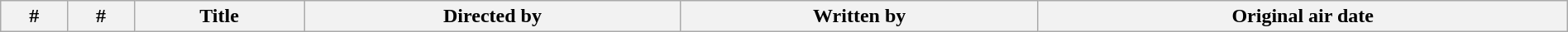<table class="wikitable plainrowheaders" style="width:100%; margin:auto;">
<tr>
<th>#</th>
<th>#</th>
<th>Title</th>
<th>Directed by</th>
<th>Written by</th>
<th>Original air date<br>





















</th>
</tr>
</table>
